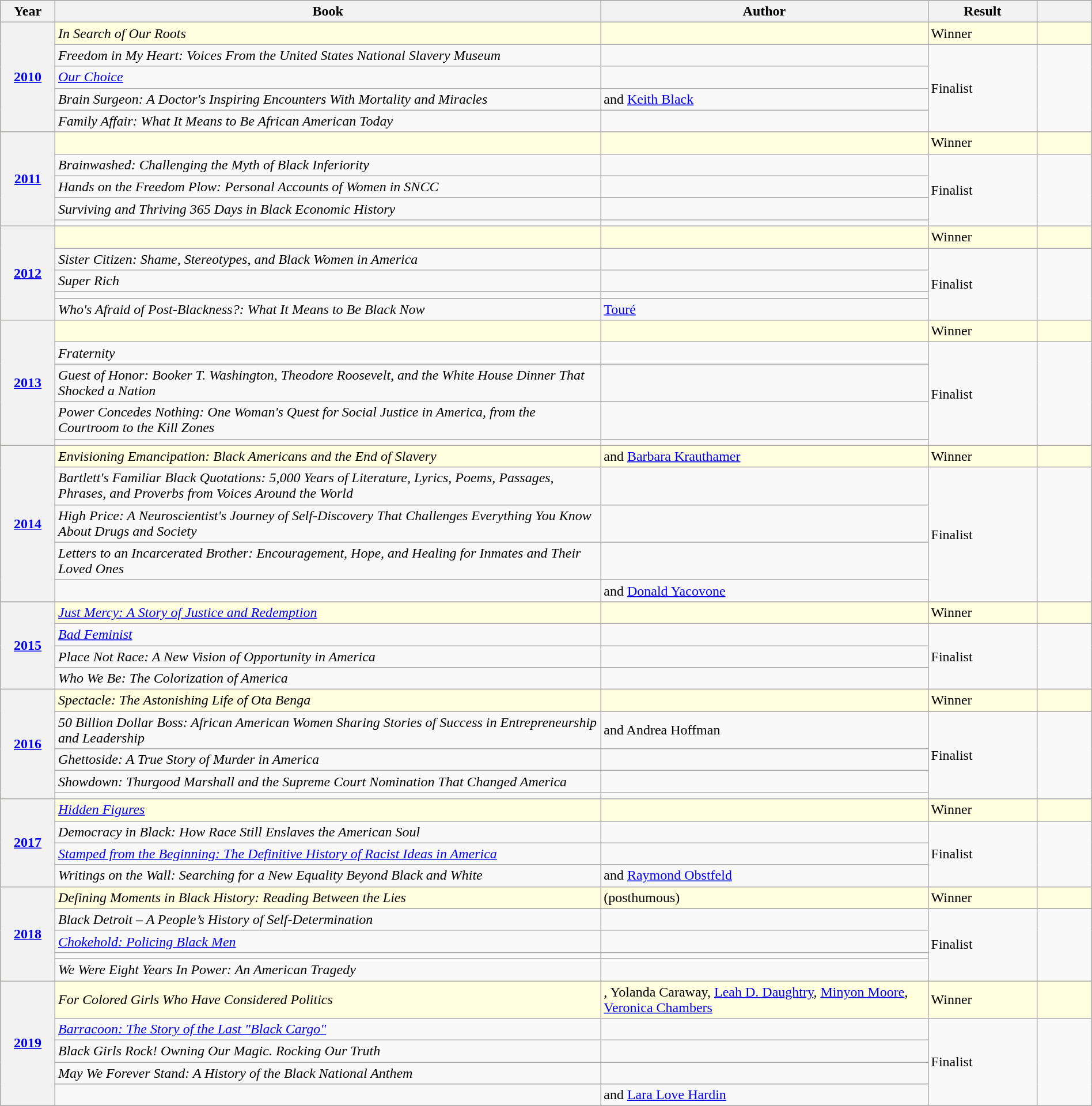<table class="wikitable sortable mw-collapsible" style="width:100%;">
<tr style="background:#bebebe;">
<th scope="col"  width="5%">Year</th>
<th scope="col"  width="50%">Book</th>
<th scope="col"  width="30%">Author</th>
<th scope="col" width="10%">Result</th>
<th scope="col"  width="5%"></th>
</tr>
<tr style=background:lightyellow>
<th rowspan="5"><a href='#'>2010</a></th>
<td><em>In Search of Our Roots</em></td>
<td></td>
<td>Winner</td>
<td></td>
</tr>
<tr>
<td><em>Freedom in My Heart: Voices From the United States National Slavery Museum</em></td>
<td></td>
<td rowspan="4">Finalist</td>
<td rowspan="4"></td>
</tr>
<tr>
<td><em><a href='#'>Our Choice</a></em></td>
<td></td>
</tr>
<tr>
<td><em>Brain Surgeon: A Doctor's Inspiring Encounters With Mortality and Miracles</em></td>
<td> and <a href='#'>Keith Black</a></td>
</tr>
<tr>
<td><em>Family Affair: What It Means to Be African American Today</em></td>
<td></td>
</tr>
<tr style=background:lightyellow>
<th rowspan="5"><a href='#'>2011</a></th>
<td></td>
<td></td>
<td>Winner</td>
<td></td>
</tr>
<tr>
<td><em>Brainwashed: Challenging the Myth of Black Inferiority</em></td>
<td></td>
<td rowspan="4">Finalist</td>
<td rowspan="4"></td>
</tr>
<tr>
<td><em>Hands on the Freedom Plow: Personal Accounts of Women in SNCC</em></td>
<td></td>
</tr>
<tr>
<td><em>Surviving and Thriving 365 Days in Black Economic History</em></td>
<td></td>
</tr>
<tr>
<td></td>
<td></td>
</tr>
<tr style=background:lightyellow>
<th rowspan="5"><a href='#'>2012</a></th>
<td><em></em></td>
<td></td>
<td>Winner</td>
<td></td>
</tr>
<tr>
<td><em>Sister Citizen: Shame, Stereotypes, and Black Women in America</em></td>
<td></td>
<td rowspan="4">Finalist</td>
<td rowspan="4"></td>
</tr>
<tr>
<td><em>Super Rich</em></td>
<td></td>
</tr>
<tr>
<td><em></em></td>
<td></td>
</tr>
<tr>
<td><em>Who's Afraid of Post-Blackness?: What It Means to Be Black Now</em></td>
<td><a href='#'>Touré</a></td>
</tr>
<tr style=background:lightyellow>
<th rowspan="5"><a href='#'>2013</a></th>
<td></td>
<td></td>
<td>Winner</td>
<td></td>
</tr>
<tr>
<td><em>Fraternity</em></td>
<td></td>
<td rowspan="4">Finalist</td>
<td rowspan="4"></td>
</tr>
<tr>
<td><em>Guest of Honor: Booker T. Washington, Theodore Roosevelt, and the White House Dinner That Shocked a Nation</em></td>
<td></td>
</tr>
<tr>
<td><em>Power Concedes Nothing: One Woman's Quest for Social Justice in America, from the Courtroom to the Kill Zones</em></td>
<td></td>
</tr>
<tr>
<td></td>
<td></td>
</tr>
<tr style=background:lightyellow>
<th rowspan="5"><a href='#'>2014</a></th>
<td><em>Envisioning Emancipation: Black Americans and the End of Slavery</em></td>
<td> and <a href='#'>Barbara Krauthamer</a></td>
<td>Winner</td>
<td></td>
</tr>
<tr>
<td><em>Bartlett's Familiar Black Quotations: 5,000 Years of Literature, Lyrics, Poems, Passages, Phrases, and Proverbs from Voices Around the World</em></td>
<td></td>
<td rowspan="4">Finalist</td>
<td rowspan="4"></td>
</tr>
<tr>
<td><em>High Price: A Neuroscientist's Journey of Self-Discovery That Challenges Everything You Know About Drugs and Society</em></td>
<td></td>
</tr>
<tr>
<td><em>Letters to an Incarcerated Brother: Encouragement, Hope, and Healing for Inmates and Their Loved Ones</em></td>
<td></td>
</tr>
<tr>
<td></td>
<td> and <a href='#'>Donald Yacovone</a></td>
</tr>
<tr style=background:lightyellow>
<th rowspan="4"><a href='#'>2015</a></th>
<td><em><a href='#'>Just Mercy: A Story of Justice and Redemption</a></em></td>
<td></td>
<td>Winner</td>
<td></td>
</tr>
<tr>
<td><em><a href='#'>Bad Feminist</a></em></td>
<td></td>
<td rowspan="3">Finalist</td>
<td rowspan="3"></td>
</tr>
<tr>
<td><em>Place Not Race: A New Vision of Opportunity in America</em></td>
<td></td>
</tr>
<tr>
<td><em>Who We Be: The Colorization of America</em></td>
<td></td>
</tr>
<tr style=background:lightyellow>
<th rowspan="5"><a href='#'>2016</a></th>
<td><em>Spectacle: The Astonishing Life of Ota Benga</em></td>
<td></td>
<td>Winner</td>
<td></td>
</tr>
<tr>
<td><em>50 Billion Dollar Boss: African American Women Sharing Stories of Success in Entrepreneurship and Leadership</em></td>
<td> and Andrea Hoffman</td>
<td rowspan="4">Finalist</td>
<td rowspan="4"></td>
</tr>
<tr>
<td><em>Ghettoside: A True Story of Murder in America</em></td>
<td></td>
</tr>
<tr>
<td><em>Showdown: Thurgood Marshall and the Supreme Court Nomination That Changed America</em></td>
<td></td>
</tr>
<tr>
<td><em></em></td>
<td></td>
</tr>
<tr style=background:lightyellow>
<th rowspan="4"><a href='#'>2017</a></th>
<td><em><a href='#'>Hidden Figures</a></em></td>
<td></td>
<td>Winner</td>
<td></td>
</tr>
<tr>
<td><em>Democracy in Black: How Race Still Enslaves the American Soul</em></td>
<td></td>
<td rowspan="3">Finalist</td>
<td rowspan="3"></td>
</tr>
<tr>
<td><em><a href='#'>Stamped from the Beginning: The Definitive History of Racist Ideas in America</a></em></td>
<td></td>
</tr>
<tr>
<td><em>Writings on the Wall: Searching for a New Equality Beyond Black and White</em></td>
<td> and <a href='#'>Raymond Obstfeld</a></td>
</tr>
<tr style=background:lightyellow>
<th rowspan="5"><a href='#'>2018</a></th>
<td><em>Defining Moments in Black History: Reading Between the Lies</em></td>
<td> (posthumous)</td>
<td>Winner</td>
<td></td>
</tr>
<tr>
<td><em>Black Detroit – A People’s History of Self-Determination</em></td>
<td></td>
<td rowspan="4">Finalist</td>
<td rowspan="4"></td>
</tr>
<tr>
<td><em><a href='#'>Chokehold: Policing Black Men</a></em></td>
<td></td>
</tr>
<tr>
<td></td>
<td></td>
</tr>
<tr>
<td><em>We Were Eight Years In Power: An American Tragedy</em></td>
<td></td>
</tr>
<tr style=background:lightyellow>
<th rowspan="5"><a href='#'>2019</a></th>
<td><em>For Colored Girls Who Have Considered Politics</em></td>
<td>, Yolanda Caraway, <a href='#'>Leah D. Daughtry</a>, <a href='#'>Minyon Moore</a>, <a href='#'>Veronica Chambers</a></td>
<td>Winner</td>
<td></td>
</tr>
<tr>
<td><em><a href='#'>Barracoon: The Story of the Last "Black Cargo"</a></em></td>
<td></td>
<td rowspan="4">Finalist</td>
<td rowspan="4"></td>
</tr>
<tr>
<td><em>Black Girls Rock! Owning Our Magic. Rocking Our Truth</em></td>
<td></td>
</tr>
<tr>
<td><em>May We Forever Stand: A History of the Black National Anthem</em></td>
<td></td>
</tr>
<tr>
<td></td>
<td> and <a href='#'>Lara Love Hardin</a></td>
</tr>
</table>
